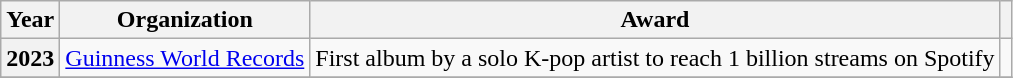<table class="wikitable plainrowheaders">
<tr>
<th scope="col">Year</th>
<th scope="col">Organization</th>
<th scope="col">Award</th>
<th scope="col"></th>
</tr>
<tr>
<th scope="row">2023</th>
<td><a href='#'>Guinness World Records</a></td>
<td>First album by a solo K-pop artist to reach 1 billion streams on Spotify</td>
<td style="text-align:center"></td>
</tr>
<tr>
</tr>
</table>
